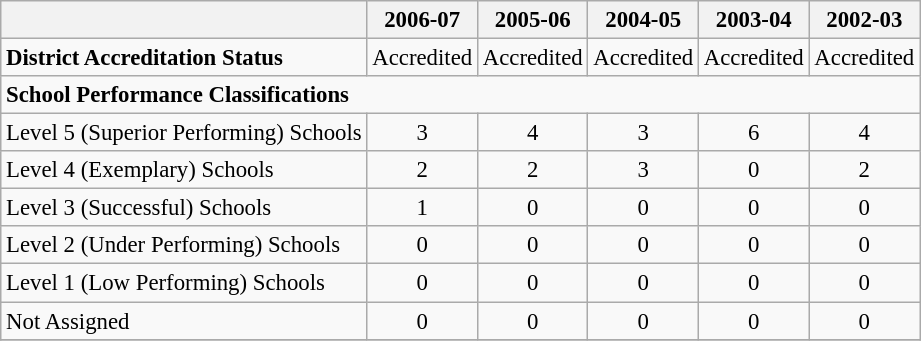<table class="wikitable" style="font-size: 95%;">
<tr>
<th></th>
<th>2006-07</th>
<th>2005-06</th>
<th>2004-05</th>
<th>2003-04</th>
<th>2002-03</th>
</tr>
<tr>
<td align="left"><strong>District Accreditation Status</strong></td>
<td align="center">Accredited</td>
<td align="center">Accredited</td>
<td align="center">Accredited</td>
<td align="center">Accredited</td>
<td align="center">Accredited</td>
</tr>
<tr>
<td align="left" colspan="6"><strong>School Performance Classifications</strong></td>
</tr>
<tr>
<td align="left">Level 5 (Superior Performing) Schools</td>
<td align="center">3</td>
<td align="center">4</td>
<td align="center">3</td>
<td align="center">6</td>
<td align="center">4</td>
</tr>
<tr>
<td align="left">Level 4 (Exemplary) Schools</td>
<td align="center">2</td>
<td align="center">2</td>
<td align="center">3</td>
<td align="center">0</td>
<td align="center">2</td>
</tr>
<tr>
<td align="left">Level 3 (Successful) Schools</td>
<td align="center">1</td>
<td align="center">0</td>
<td align="center">0</td>
<td align="center">0</td>
<td align="center">0</td>
</tr>
<tr>
<td align="left">Level 2 (Under Performing) Schools</td>
<td align="center">0</td>
<td align="center">0</td>
<td align="center">0</td>
<td align="center">0</td>
<td align="center">0</td>
</tr>
<tr>
<td align="left">Level 1 (Low Performing) Schools</td>
<td align="center">0</td>
<td align="center">0</td>
<td align="center">0</td>
<td align="center">0</td>
<td align="center">0</td>
</tr>
<tr>
<td align="left">Not Assigned</td>
<td align="center">0</td>
<td align="center">0</td>
<td align="center">0</td>
<td align="center">0</td>
<td align="center">0</td>
</tr>
<tr>
</tr>
</table>
